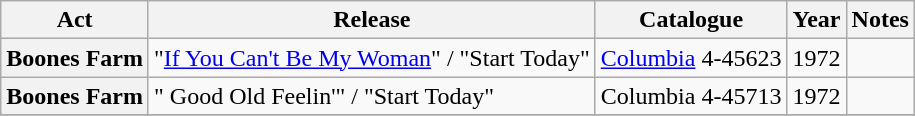<table class="wikitable plainrowheaders sortable">
<tr>
<th scope="col" class="unsortable">Act</th>
<th scope="col">Release</th>
<th scope="col">Catalogue</th>
<th scope="col">Year</th>
<th scope="col" class="unsortable">Notes</th>
</tr>
<tr>
<th scope="row">Boones Farm</th>
<td>"<a href='#'>If You Can't Be My Woman</a>" / "Start Today"</td>
<td><a href='#'>Columbia</a> 4-45623</td>
<td>1972</td>
<td></td>
</tr>
<tr>
<th scope="row">Boones Farm</th>
<td>" Good Old Feelin'" / "Start Today"</td>
<td>Columbia 4-45713</td>
<td>1972</td>
<td></td>
</tr>
<tr>
</tr>
</table>
